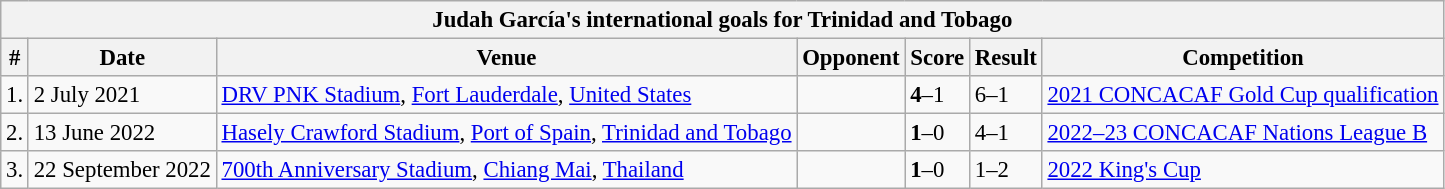<table class="wikitable" style="font-size:95%;">
<tr>
<th colspan="8"><strong>Judah García's international goals for Trinidad and Tobago</strong></th>
</tr>
<tr>
<th>#</th>
<th>Date</th>
<th>Venue</th>
<th>Opponent</th>
<th>Score</th>
<th>Result</th>
<th>Competition</th>
</tr>
<tr>
<td>1.</td>
<td>2 July 2021</td>
<td><a href='#'>DRV PNK Stadium</a>, <a href='#'>Fort Lauderdale</a>, <a href='#'>United States</a></td>
<td></td>
<td><strong>4</strong>–1</td>
<td>6–1</td>
<td><a href='#'>2021 CONCACAF Gold Cup qualification</a></td>
</tr>
<tr>
<td>2.</td>
<td>13 June 2022</td>
<td><a href='#'>Hasely Crawford Stadium</a>, <a href='#'>Port of Spain</a>, <a href='#'>Trinidad and Tobago</a></td>
<td></td>
<td><strong>1</strong>–0</td>
<td>4–1</td>
<td><a href='#'>2022–23 CONCACAF Nations League B</a></td>
</tr>
<tr>
<td>3.</td>
<td>22 September 2022</td>
<td><a href='#'>700th Anniversary Stadium</a>, <a href='#'>Chiang Mai</a>, <a href='#'>Thailand</a></td>
<td></td>
<td><strong>1</strong>–0</td>
<td>1–2</td>
<td><a href='#'>2022 King's Cup</a></td>
</tr>
</table>
